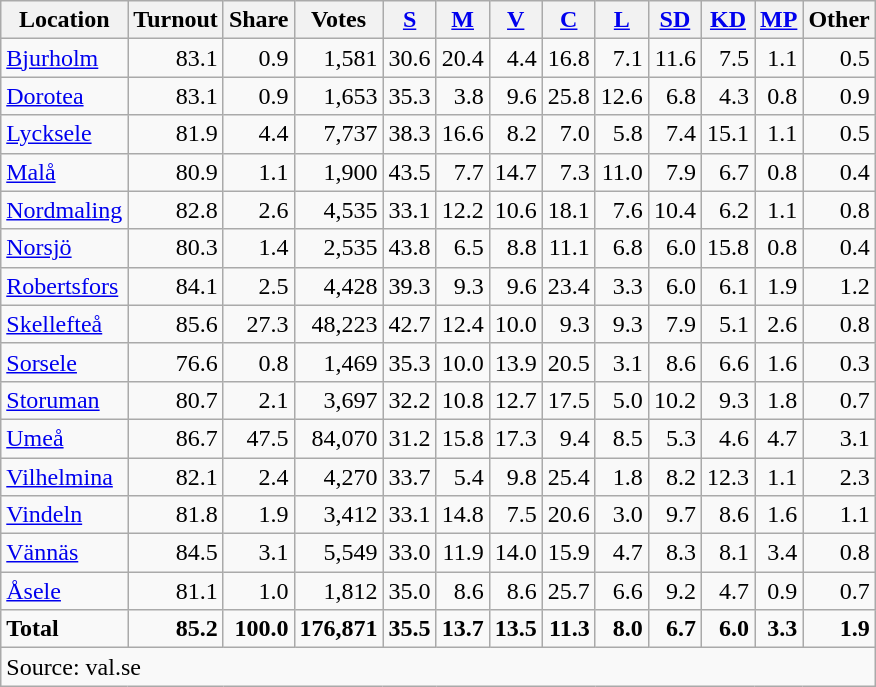<table class="wikitable sortable" style=text-align:right>
<tr>
<th>Location</th>
<th>Turnout</th>
<th>Share</th>
<th>Votes</th>
<th><a href='#'>S</a></th>
<th><a href='#'>M</a></th>
<th><a href='#'>V</a></th>
<th><a href='#'>C</a></th>
<th><a href='#'>L</a></th>
<th><a href='#'>SD</a></th>
<th><a href='#'>KD</a></th>
<th><a href='#'>MP</a></th>
<th>Other</th>
</tr>
<tr>
<td align=left><a href='#'>Bjurholm</a></td>
<td>83.1</td>
<td>0.9</td>
<td>1,581</td>
<td>30.6</td>
<td>20.4</td>
<td>4.4</td>
<td>16.8</td>
<td>7.1</td>
<td>11.6</td>
<td>7.5</td>
<td>1.1</td>
<td>0.5</td>
</tr>
<tr>
<td align=left><a href='#'>Dorotea</a></td>
<td>83.1</td>
<td>0.9</td>
<td>1,653</td>
<td>35.3</td>
<td>3.8</td>
<td>9.6</td>
<td>25.8</td>
<td>12.6</td>
<td>6.8</td>
<td>4.3</td>
<td>0.8</td>
<td>0.9</td>
</tr>
<tr>
<td align=left><a href='#'>Lycksele</a></td>
<td>81.9</td>
<td>4.4</td>
<td>7,737</td>
<td>38.3</td>
<td>16.6</td>
<td>8.2</td>
<td>7.0</td>
<td>5.8</td>
<td>7.4</td>
<td>15.1</td>
<td>1.1</td>
<td>0.5</td>
</tr>
<tr>
<td align=left><a href='#'>Malå</a></td>
<td>80.9</td>
<td>1.1</td>
<td>1,900</td>
<td>43.5</td>
<td>7.7</td>
<td>14.7</td>
<td>7.3</td>
<td>11.0</td>
<td>7.9</td>
<td>6.7</td>
<td>0.8</td>
<td>0.4</td>
</tr>
<tr>
<td align=left><a href='#'>Nordmaling</a></td>
<td>82.8</td>
<td>2.6</td>
<td>4,535</td>
<td>33.1</td>
<td>12.2</td>
<td>10.6</td>
<td>18.1</td>
<td>7.6</td>
<td>10.4</td>
<td>6.2</td>
<td>1.1</td>
<td>0.8</td>
</tr>
<tr>
<td align=left><a href='#'>Norsjö</a></td>
<td>80.3</td>
<td>1.4</td>
<td>2,535</td>
<td>43.8</td>
<td>6.5</td>
<td>8.8</td>
<td>11.1</td>
<td>6.8</td>
<td>6.0</td>
<td>15.8</td>
<td>0.8</td>
<td>0.4</td>
</tr>
<tr>
<td align=left><a href='#'>Robertsfors</a></td>
<td>84.1</td>
<td>2.5</td>
<td>4,428</td>
<td>39.3</td>
<td>9.3</td>
<td>9.6</td>
<td>23.4</td>
<td>3.3</td>
<td>6.0</td>
<td>6.1</td>
<td>1.9</td>
<td>1.2</td>
</tr>
<tr>
<td align=left><a href='#'>Skellefteå</a></td>
<td>85.6</td>
<td>27.3</td>
<td>48,223</td>
<td>42.7</td>
<td>12.4</td>
<td>10.0</td>
<td>9.3</td>
<td>9.3</td>
<td>7.9</td>
<td>5.1</td>
<td>2.6</td>
<td>0.8</td>
</tr>
<tr>
<td align=left><a href='#'>Sorsele</a></td>
<td>76.6</td>
<td>0.8</td>
<td>1,469</td>
<td>35.3</td>
<td>10.0</td>
<td>13.9</td>
<td>20.5</td>
<td>3.1</td>
<td>8.6</td>
<td>6.6</td>
<td>1.6</td>
<td>0.3</td>
</tr>
<tr>
<td align=left><a href='#'>Storuman</a></td>
<td>80.7</td>
<td>2.1</td>
<td>3,697</td>
<td>32.2</td>
<td>10.8</td>
<td>12.7</td>
<td>17.5</td>
<td>5.0</td>
<td>10.2</td>
<td>9.3</td>
<td>1.8</td>
<td>0.7</td>
</tr>
<tr>
<td align=left><a href='#'>Umeå</a></td>
<td>86.7</td>
<td>47.5</td>
<td>84,070</td>
<td>31.2</td>
<td>15.8</td>
<td>17.3</td>
<td>9.4</td>
<td>8.5</td>
<td>5.3</td>
<td>4.6</td>
<td>4.7</td>
<td>3.1</td>
</tr>
<tr>
<td align=left><a href='#'>Vilhelmina</a></td>
<td>82.1</td>
<td>2.4</td>
<td>4,270</td>
<td>33.7</td>
<td>5.4</td>
<td>9.8</td>
<td>25.4</td>
<td>1.8</td>
<td>8.2</td>
<td>12.3</td>
<td>1.1</td>
<td>2.3</td>
</tr>
<tr>
<td align=left><a href='#'>Vindeln</a></td>
<td>81.8</td>
<td>1.9</td>
<td>3,412</td>
<td>33.1</td>
<td>14.8</td>
<td>7.5</td>
<td>20.6</td>
<td>3.0</td>
<td>9.7</td>
<td>8.6</td>
<td>1.6</td>
<td>1.1</td>
</tr>
<tr>
<td align=left><a href='#'>Vännäs</a></td>
<td>84.5</td>
<td>3.1</td>
<td>5,549</td>
<td>33.0</td>
<td>11.9</td>
<td>14.0</td>
<td>15.9</td>
<td>4.7</td>
<td>8.3</td>
<td>8.1</td>
<td>3.4</td>
<td>0.8</td>
</tr>
<tr>
<td align=left><a href='#'>Åsele</a></td>
<td>81.1</td>
<td>1.0</td>
<td>1,812</td>
<td>35.0</td>
<td>8.6</td>
<td>8.6</td>
<td>25.7</td>
<td>6.6</td>
<td>9.2</td>
<td>4.7</td>
<td>0.9</td>
<td>0.7</td>
</tr>
<tr>
<td align=left><strong>Total</strong></td>
<td><strong>85.2</strong></td>
<td><strong>100.0</strong></td>
<td><strong>176,871</strong></td>
<td><strong>35.5</strong></td>
<td><strong>13.7</strong></td>
<td><strong>13.5</strong></td>
<td><strong>11.3</strong></td>
<td><strong>8.0</strong></td>
<td><strong>6.7</strong></td>
<td><strong>6.0</strong></td>
<td><strong>3.3</strong></td>
<td><strong>1.9</strong></td>
</tr>
<tr>
<td align=left colspan=13>Source: val.se</td>
</tr>
</table>
